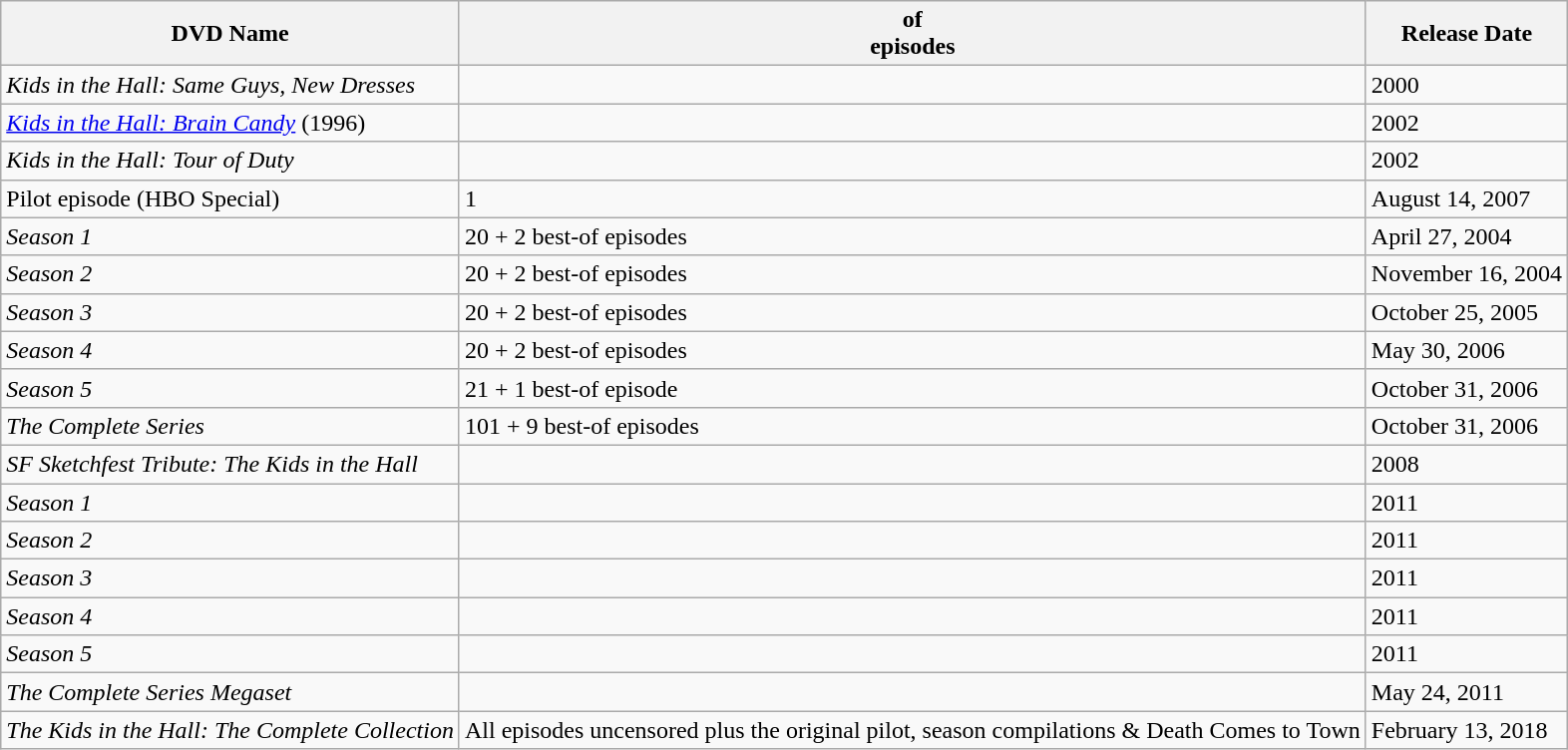<table class="wikitable">
<tr>
<th>DVD Name</th>
<th> of<br>episodes</th>
<th>Release Date</th>
</tr>
<tr>
<td><em>Kids in the Hall: Same Guys, New Dresses</em></td>
<td></td>
<td>2000</td>
</tr>
<tr>
<td><em><a href='#'>Kids in the Hall: Brain Candy</a></em> (1996)</td>
<td></td>
<td>2002</td>
</tr>
<tr>
<td><em>Kids in the Hall: Tour of Duty</em></td>
<td></td>
<td>2002</td>
</tr>
<tr>
<td>Pilot episode (HBO Special)</td>
<td>1</td>
<td>August 14, 2007</td>
</tr>
<tr>
<td><em>Season 1</em></td>
<td>20 + 2 best-of episodes</td>
<td>April 27, 2004</td>
</tr>
<tr>
<td><em>Season 2</em></td>
<td>20 + 2 best-of episodes</td>
<td>November 16, 2004</td>
</tr>
<tr>
<td><em>Season 3</em></td>
<td>20 + 2 best-of episodes</td>
<td>October 25, 2005</td>
</tr>
<tr>
<td><em>Season 4</em></td>
<td>20 + 2 best-of episodes</td>
<td>May 30, 2006</td>
</tr>
<tr>
<td><em>Season 5</em></td>
<td>21 + 1 best-of episode</td>
<td>October 31, 2006</td>
</tr>
<tr>
<td><em>The Complete Series</em></td>
<td>101 + 9 best-of episodes</td>
<td>October 31, 2006</td>
</tr>
<tr>
<td><em>SF Sketchfest Tribute: The Kids in the Hall</em></td>
<td></td>
<td>2008</td>
</tr>
<tr>
<td><em>Season 1</em></td>
<td></td>
<td>2011</td>
</tr>
<tr>
<td><em>Season 2</em></td>
<td></td>
<td>2011</td>
</tr>
<tr>
<td><em>Season 3</em></td>
<td></td>
<td>2011</td>
</tr>
<tr>
<td><em>Season 4</em></td>
<td></td>
<td>2011</td>
</tr>
<tr>
<td><em>Season 5</em></td>
<td></td>
<td>2011</td>
</tr>
<tr>
<td><em>The Complete Series Megaset</em></td>
<td></td>
<td>May 24, 2011</td>
</tr>
<tr>
<td><em>The Kids in the Hall: The Complete Collection</em></td>
<td>All episodes uncensored plus the original pilot, season compilations & Death Comes to Town</td>
<td>February 13, 2018</td>
</tr>
</table>
